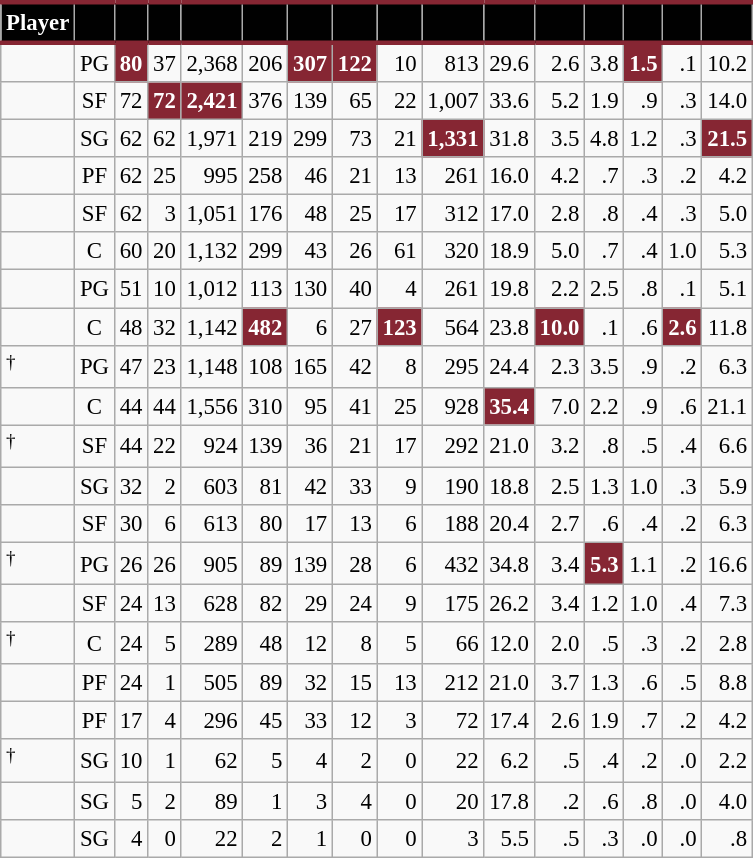<table class="wikitable sortable" style="font-size: 95%; text-align:right;">
<tr>
<th style="background:#010101; color:#FFFFFF; border-top:#862633 3px solid; border-bottom:#862633 3px solid;">Player</th>
<th style="background:#010101; color:#FFFFFF; border-top:#862633 3px solid; border-bottom:#862633 3px solid;"></th>
<th style="background:#010101; color:#FFFFFF; border-top:#862633 3px solid; border-bottom:#862633 3px solid;"></th>
<th style="background:#010101; color:#FFFFFF; border-top:#862633 3px solid; border-bottom:#862633 3px solid;"></th>
<th style="background:#010101; color:#FFFFFF; border-top:#862633 3px solid; border-bottom:#862633 3px solid;"></th>
<th style="background:#010101; color:#FFFFFF; border-top:#862633 3px solid; border-bottom:#862633 3px solid;"></th>
<th style="background:#010101; color:#FFFFFF; border-top:#862633 3px solid; border-bottom:#862633 3px solid;"></th>
<th style="background:#010101; color:#FFFFFF; border-top:#862633 3px solid; border-bottom:#862633 3px solid;"></th>
<th style="background:#010101; color:#FFFFFF; border-top:#862633 3px solid; border-bottom:#862633 3px solid;"></th>
<th style="background:#010101; color:#FFFFFF; border-top:#862633 3px solid; border-bottom:#862633 3px solid;"></th>
<th style="background:#010101; color:#FFFFFF; border-top:#862633 3px solid; border-bottom:#862633 3px solid;"></th>
<th style="background:#010101; color:#FFFFFF; border-top:#862633 3px solid; border-bottom:#862633 3px solid;"></th>
<th style="background:#010101; color:#FFFFFF; border-top:#862633 3px solid; border-bottom:#862633 3px solid;"></th>
<th style="background:#010101; color:#FFFFFF; border-top:#862633 3px solid; border-bottom:#862633 3px solid;"></th>
<th style="background:#010101; color:#FFFFFF; border-top:#862633 3px solid; border-bottom:#862633 3px solid;"></th>
<th style="background:#010101; color:#FFFFFF; border-top:#862633 3px solid; border-bottom:#862633 3px solid;"></th>
</tr>
<tr>
<td style="text-align:left;"></td>
<td style="text-align:center;">PG</td>
<td style="background:#862633; color:#FFFFFF;"><strong>80</strong></td>
<td>37</td>
<td>2,368</td>
<td>206</td>
<td style="background:#862633; color:#FFFFFF;"><strong>307</strong></td>
<td style="background:#862633; color:#FFFFFF;"><strong>122</strong></td>
<td>10</td>
<td>813</td>
<td>29.6</td>
<td>2.6</td>
<td>3.8</td>
<td style="background:#862633; color:#FFFFFF;"><strong>1.5</strong></td>
<td>.1</td>
<td>10.2</td>
</tr>
<tr>
<td style="text-align:left;"></td>
<td style="text-align:center;">SF</td>
<td>72</td>
<td style="background:#862633; color:#FFFFFF;"><strong>72</strong></td>
<td style="background:#862633; color:#FFFFFF;"><strong>2,421</strong></td>
<td>376</td>
<td>139</td>
<td>65</td>
<td>22</td>
<td>1,007</td>
<td>33.6</td>
<td>5.2</td>
<td>1.9</td>
<td>.9</td>
<td>.3</td>
<td>14.0</td>
</tr>
<tr>
<td style="text-align:left;"></td>
<td style="text-align:center;">SG</td>
<td>62</td>
<td>62</td>
<td>1,971</td>
<td>219</td>
<td>299</td>
<td>73</td>
<td>21</td>
<td style="background:#862633; color:#FFFFFF;"><strong>1,331</strong></td>
<td>31.8</td>
<td>3.5</td>
<td>4.8</td>
<td>1.2</td>
<td>.3</td>
<td style="background:#862633; color:#FFFFFF;"><strong>21.5</strong></td>
</tr>
<tr>
<td style="text-align:left;"></td>
<td style="text-align:center;">PF</td>
<td>62</td>
<td>25</td>
<td>995</td>
<td>258</td>
<td>46</td>
<td>21</td>
<td>13</td>
<td>261</td>
<td>16.0</td>
<td>4.2</td>
<td>.7</td>
<td>.3</td>
<td>.2</td>
<td>4.2</td>
</tr>
<tr>
<td style="text-align:left;"></td>
<td style="text-align:center;">SF</td>
<td>62</td>
<td>3</td>
<td>1,051</td>
<td>176</td>
<td>48</td>
<td>25</td>
<td>17</td>
<td>312</td>
<td>17.0</td>
<td>2.8</td>
<td>.8</td>
<td>.4</td>
<td>.3</td>
<td>5.0</td>
</tr>
<tr>
<td style="text-align:left;"></td>
<td style="text-align:center;">C</td>
<td>60</td>
<td>20</td>
<td>1,132</td>
<td>299</td>
<td>43</td>
<td>26</td>
<td>61</td>
<td>320</td>
<td>18.9</td>
<td>5.0</td>
<td>.7</td>
<td>.4</td>
<td>1.0</td>
<td>5.3</td>
</tr>
<tr>
<td style="text-align:left;"></td>
<td style="text-align:center;">PG</td>
<td>51</td>
<td>10</td>
<td>1,012</td>
<td>113</td>
<td>130</td>
<td>40</td>
<td>4</td>
<td>261</td>
<td>19.8</td>
<td>2.2</td>
<td>2.5</td>
<td>.8</td>
<td>.1</td>
<td>5.1</td>
</tr>
<tr>
<td style="text-align:left;"></td>
<td style="text-align:center;">C</td>
<td>48</td>
<td>32</td>
<td>1,142</td>
<td style="background:#862633; color:#FFFFFF;"><strong>482</strong></td>
<td>6</td>
<td>27</td>
<td style="background:#862633; color:#FFFFFF;"><strong>123</strong></td>
<td>564</td>
<td>23.8</td>
<td style="background:#862633; color:#FFFFFF;"><strong>10.0</strong></td>
<td>.1</td>
<td>.6</td>
<td style="background:#862633; color:#FFFFFF;"><strong>2.6</strong></td>
<td>11.8</td>
</tr>
<tr>
<td style="text-align:left;"><sup>†</sup></td>
<td style="text-align:center;">PG</td>
<td>47</td>
<td>23</td>
<td>1,148</td>
<td>108</td>
<td>165</td>
<td>42</td>
<td>8</td>
<td>295</td>
<td>24.4</td>
<td>2.3</td>
<td>3.5</td>
<td>.9</td>
<td>.2</td>
<td>6.3</td>
</tr>
<tr>
<td style="text-align:left;"></td>
<td style="text-align:center;">C</td>
<td>44</td>
<td>44</td>
<td>1,556</td>
<td>310</td>
<td>95</td>
<td>41</td>
<td>25</td>
<td>928</td>
<td style="background:#862633; color:#FFFFFF;"><strong>35.4</strong></td>
<td>7.0</td>
<td>2.2</td>
<td>.9</td>
<td>.6</td>
<td>21.1</td>
</tr>
<tr>
<td style="text-align:left;"><sup>†</sup></td>
<td style="text-align:center;">SF</td>
<td>44</td>
<td>22</td>
<td>924</td>
<td>139</td>
<td>36</td>
<td>21</td>
<td>17</td>
<td>292</td>
<td>21.0</td>
<td>3.2</td>
<td>.8</td>
<td>.5</td>
<td>.4</td>
<td>6.6</td>
</tr>
<tr>
<td style="text-align:left;"></td>
<td style="text-align:center;">SG</td>
<td>32</td>
<td>2</td>
<td>603</td>
<td>81</td>
<td>42</td>
<td>33</td>
<td>9</td>
<td>190</td>
<td>18.8</td>
<td>2.5</td>
<td>1.3</td>
<td>1.0</td>
<td>.3</td>
<td>5.9</td>
</tr>
<tr>
<td style="text-align:left;"></td>
<td style="text-align:center;">SF</td>
<td>30</td>
<td>6</td>
<td>613</td>
<td>80</td>
<td>17</td>
<td>13</td>
<td>6</td>
<td>188</td>
<td>20.4</td>
<td>2.7</td>
<td>.6</td>
<td>.4</td>
<td>.2</td>
<td>6.3</td>
</tr>
<tr>
<td style="text-align:left;"><sup>†</sup></td>
<td style="text-align:center;">PG</td>
<td>26</td>
<td>26</td>
<td>905</td>
<td>89</td>
<td>139</td>
<td>28</td>
<td>6</td>
<td>432</td>
<td>34.8</td>
<td>3.4</td>
<td style="background:#862633; color:#FFFFFF;"><strong>5.3</strong></td>
<td>1.1</td>
<td>.2</td>
<td>16.6</td>
</tr>
<tr>
<td style="text-align:left;"></td>
<td style="text-align:center;">SF</td>
<td>24</td>
<td>13</td>
<td>628</td>
<td>82</td>
<td>29</td>
<td>24</td>
<td>9</td>
<td>175</td>
<td>26.2</td>
<td>3.4</td>
<td>1.2</td>
<td>1.0</td>
<td>.4</td>
<td>7.3</td>
</tr>
<tr>
<td style="text-align:left;"><sup>†</sup></td>
<td style="text-align:center;">C</td>
<td>24</td>
<td>5</td>
<td>289</td>
<td>48</td>
<td>12</td>
<td>8</td>
<td>5</td>
<td>66</td>
<td>12.0</td>
<td>2.0</td>
<td>.5</td>
<td>.3</td>
<td>.2</td>
<td>2.8</td>
</tr>
<tr>
<td style="text-align:left;"></td>
<td style="text-align:center;">PF</td>
<td>24</td>
<td>1</td>
<td>505</td>
<td>89</td>
<td>32</td>
<td>15</td>
<td>13</td>
<td>212</td>
<td>21.0</td>
<td>3.7</td>
<td>1.3</td>
<td>.6</td>
<td>.5</td>
<td>8.8</td>
</tr>
<tr>
<td style="text-align:left;"></td>
<td style="text-align:center;">PF</td>
<td>17</td>
<td>4</td>
<td>296</td>
<td>45</td>
<td>33</td>
<td>12</td>
<td>3</td>
<td>72</td>
<td>17.4</td>
<td>2.6</td>
<td>1.9</td>
<td>.7</td>
<td>.2</td>
<td>4.2</td>
</tr>
<tr>
<td style="text-align:left;"><sup>†</sup></td>
<td style="text-align:center;">SG</td>
<td>10</td>
<td>1</td>
<td>62</td>
<td>5</td>
<td>4</td>
<td>2</td>
<td>0</td>
<td>22</td>
<td>6.2</td>
<td>.5</td>
<td>.4</td>
<td>.2</td>
<td>.0</td>
<td>2.2</td>
</tr>
<tr>
<td style="text-align:left;"></td>
<td style="text-align:center;">SG</td>
<td>5</td>
<td>2</td>
<td>89</td>
<td>1</td>
<td>3</td>
<td>4</td>
<td>0</td>
<td>20</td>
<td>17.8</td>
<td>.2</td>
<td>.6</td>
<td>.8</td>
<td>.0</td>
<td>4.0</td>
</tr>
<tr>
<td style="text-align:left;"></td>
<td style="text-align:center;">SG</td>
<td>4</td>
<td>0</td>
<td>22</td>
<td>2</td>
<td>1</td>
<td>0</td>
<td>0</td>
<td>3</td>
<td>5.5</td>
<td>.5</td>
<td>.3</td>
<td>.0</td>
<td>.0</td>
<td>.8</td>
</tr>
</table>
